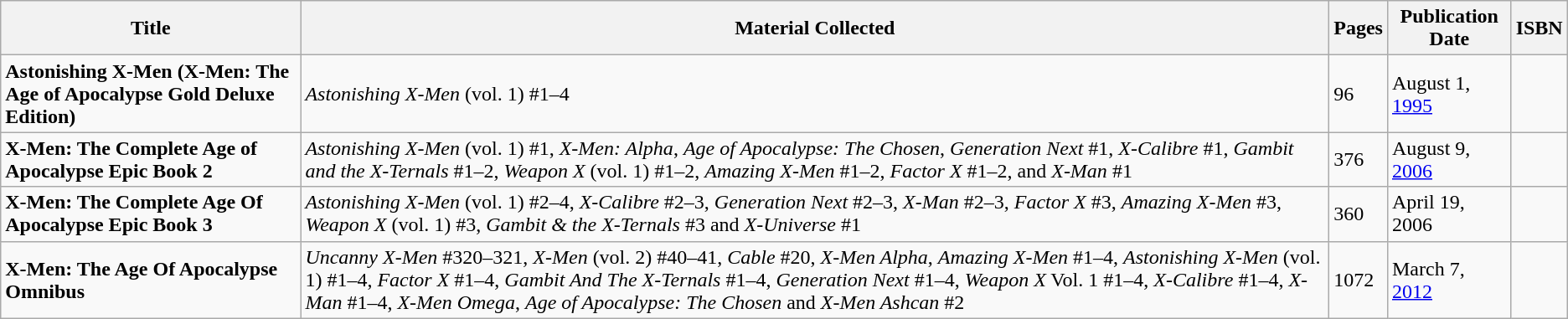<table class="wikitable">
<tr>
<th>Title</th>
<th>Material Collected</th>
<th>Pages</th>
<th>Publication Date</th>
<th>ISBN</th>
</tr>
<tr>
<td><strong>Astonishing X-Men (X-Men: The Age of Apocalypse Gold Deluxe Edition)</strong></td>
<td><em>Astonishing X-Men</em> (vol. 1) #1–4</td>
<td>96</td>
<td>August 1, <a href='#'>1995</a></td>
<td></td>
</tr>
<tr>
<td><strong>X-Men: The Complete Age of Apocalypse Epic Book 2</strong></td>
<td><em>Astonishing X-Men</em> (vol. 1) #1, <em>X-Men: Alpha</em>, <em>Age of Apocalypse: The Chosen</em>, <em>Generation Next</em> #1, <em>X-Calibre</em> #1, <em>Gambit and the X-Ternals</em> #1–2, <em>Weapon X</em> (vol. 1) #1–2, <em>Amazing X-Men</em> #1–2, <em>Factor X</em> #1–2, and <em>X-Man</em> #1</td>
<td>376</td>
<td>August 9, <a href='#'>2006</a></td>
<td></td>
</tr>
<tr>
<td><strong>X-Men: The Complete Age Of Apocalypse Epic Book 3</strong></td>
<td><em>Astonishing X-Men</em> (vol. 1) #2–4, <em>X-Calibre</em> #2–3, <em>Generation Next</em> #2–3, <em>X-Man </em>#2–3, <em>Factor X </em>#3, <em>Amazing X-Men</em> #3, <em>Weapon X</em> (vol. 1) #3, <em>Gambit & the X-Ternals</em> #3 and <em>X-Universe </em>#1</td>
<td>360</td>
<td>April 19, 2006</td>
<td></td>
</tr>
<tr>
<td><strong>X-Men: The Age Of Apocalypse Omnibus</strong></td>
<td><em>Uncanny X-Men</em> #320–321, <em>X-Men</em> (vol. 2) #40–41, <em>Cable</em> #20, <em>X-Men Alpha</em>, <em>Amazing X-Men</em> #1–4, <em>Astonishing X-Men</em> (vol. 1) #1–4, <em>Factor X</em> #1–4, <em>Gambit And The X-Ternals</em> #1–4, <em>Generation Next</em> #1–4, <em>Weapon X</em> Vol. 1 #1–4, <em>X-Calibre</em> #1–4, <em>X-Man</em> #1–4, <em>X-Men Omega</em>, <em>Age of Apocalypse: The Chosen</em> and <em>X-Men Ashcan</em> #2</td>
<td>1072</td>
<td>March 7, <a href='#'>2012</a></td>
<td></td>
</tr>
</table>
